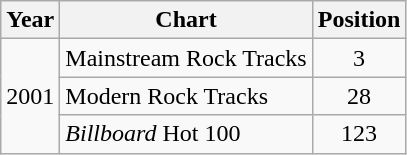<table class="wikitable">
<tr>
<th>Year</th>
<th>Chart</th>
<th>Position</th>
</tr>
<tr>
<td rowspan="3">2001</td>
<td>Mainstream Rock Tracks</td>
<td align="center">3</td>
</tr>
<tr>
<td>Modern Rock Tracks</td>
<td align="center">28</td>
</tr>
<tr>
<td><em>Billboard</em> Hot 100</td>
<td align="center">123</td>
</tr>
</table>
